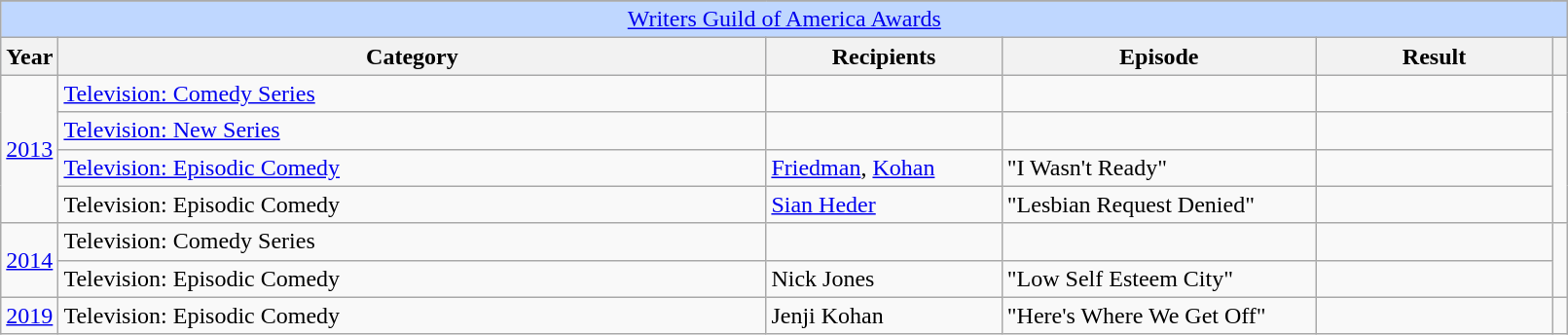<table class="wikitable plainrowheaders" style="font-size: 100%; width:85%">
<tr>
</tr>
<tr ---- bgcolor="#bfd7ff">
<td colspan=6 align=center><a href='#'>Writers Guild of America Awards</a></td>
</tr>
<tr ---- bgcolor="#ebf5ff">
<th scope="col" style="width:2%;">Year</th>
<th scope="col" style="width:45%;">Category</th>
<th scope="col" style="width:15%;">Recipients</th>
<th scope="col" style="width:20%;">Episode</th>
<th scope="col" style="width:15%;">Result</th>
<th scope="col" class="unsortable" style="width:1%;"></th>
</tr>
<tr>
<td rowspan=4 style="text-align:center;"><a href='#'>2013</a></td>
<td><a href='#'>Television: Comedy Series</a></td>
<td></td>
<td></td>
<td></td>
<td rowspan=4 style="text-align:center;"></td>
</tr>
<tr>
<td><a href='#'>Television: New Series</a></td>
<td></td>
<td></td>
<td></td>
</tr>
<tr>
<td><a href='#'>Television: Episodic Comedy</a></td>
<td><a href='#'>Friedman</a>, <a href='#'>Kohan</a></td>
<td>"I Wasn't Ready"</td>
<td></td>
</tr>
<tr>
<td>Television: Episodic Comedy</td>
<td><a href='#'>Sian Heder</a></td>
<td>"Lesbian Request Denied"</td>
<td></td>
</tr>
<tr>
<td rowspan=2 style="text-align:center;"><a href='#'>2014</a></td>
<td>Television: Comedy Series</td>
<td></td>
<td></td>
<td></td>
<td rowspan=2 style="text-align:center;"></td>
</tr>
<tr>
<td>Television: Episodic Comedy</td>
<td>Nick Jones</td>
<td>"Low Self Esteem City"</td>
<td></td>
</tr>
<tr>
<td rowspan=1 style="text-align:center;"><a href='#'>2019</a></td>
<td>Television: Episodic Comedy</td>
<td>Jenji Kohan</td>
<td>"Here's Where We Get Off"</td>
<td></td>
<td rowspan=1 style="text-align:center;"></td>
</tr>
</table>
